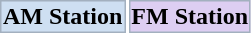<table>
<tr>
<td style="border: 1px solid #a3b0bf; cellpadding="2"; margin: auto" bgcolor="#cedff2"><strong>AM Station</strong></td>
<td style="border: 1px solid #a3b0bf; cellpadding="2"; margin: auto" bgcolor="#ddcef2"><strong>FM Station</strong></td>
</tr>
</table>
